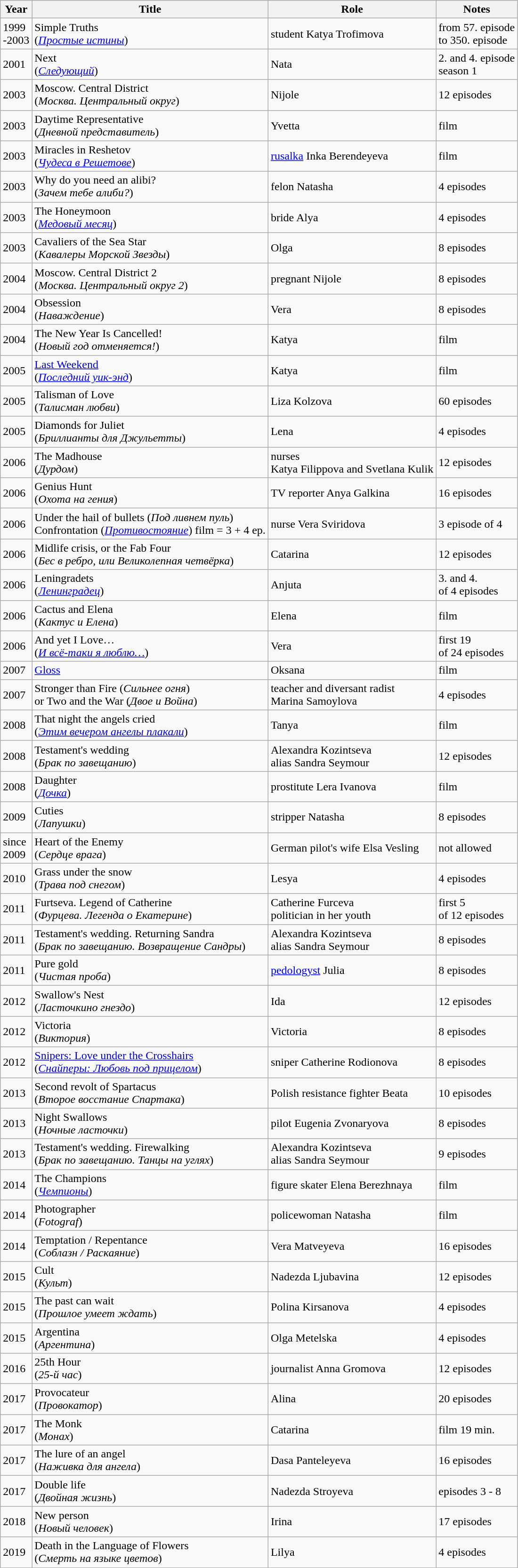<table class="wikitable">
<tr>
<th>Year</th>
<th>Title</th>
<th>Role</th>
<th>Notes</th>
</tr>
<tr>
<td>1999<br>-2003</td>
<td>Simple Truths<br>(<em><a href='#'>Простые истины</a></em>)</td>
<td>student Katya Trofimova</td>
<td>from 57. episode<br>to 350. episode</td>
</tr>
<tr>
<td>2001</td>
<td>Next<br>(<em><a href='#'>Следующий</a></em>)</td>
<td>Nata</td>
<td>2. and 4. episode<br>season 1</td>
</tr>
<tr>
<td>2003</td>
<td>Moscow. Central District<br>(<em>Москва. Центральный округ</em>)</td>
<td>Nijole</td>
<td>12 episodes</td>
</tr>
<tr>
<td>2003</td>
<td>Daytime Representative<br>(<em>Дневной представитель</em>)</td>
<td>Yvetta</td>
<td>film</td>
</tr>
<tr>
<td>2003</td>
<td>Miracles in Reshetov<br>(<em><a href='#'>Чудеса в Решетове</a></em>)</td>
<td><a href='#'>rusalka</a> Inka Berendeyeva</td>
<td>film</td>
</tr>
<tr>
<td>2003</td>
<td>Why do you need an alibi?<br>(<em>Зачем тебе алиби?</em>)</td>
<td>felon Natasha</td>
<td>4 episodes</td>
</tr>
<tr>
<td>2003</td>
<td>The Honeymoon<br>(<em><a href='#'>Медовый месяц</a></em>)</td>
<td>bride Alya</td>
<td>4 episodes</td>
</tr>
<tr>
<td>2003</td>
<td>Cavaliers of the Sea Star<br>(<em>Кавалеры Морской Звезды</em>)</td>
<td>Olga</td>
<td>8 episodes</td>
</tr>
<tr>
<td>2004</td>
<td>Moscow. Central District 2<br>(<em>Москва. Центральный округ 2</em>)</td>
<td>pregnant Nijole</td>
<td>8 episodes</td>
</tr>
<tr>
<td>2004</td>
<td>Obsession<br>(<em>Наваждение</em>)</td>
<td>Vera</td>
<td>8 episodes</td>
</tr>
<tr>
<td>2004</td>
<td>The New Year Is Cancelled!<br>(<em>Новый год отменяется!</em>)</td>
<td>Katya</td>
<td>film</td>
</tr>
<tr>
<td>2005</td>
<td><a href='#'>Last Weekend</a><br>(<em><a href='#'>Последний уик-энд</a></em>)</td>
<td>Katya</td>
<td>film</td>
</tr>
<tr>
<td>2005</td>
<td>Talisman of Love<br>(<em>Талисман любви</em>)</td>
<td>Liza Kolzova</td>
<td>60 episodes</td>
</tr>
<tr>
<td>2005</td>
<td>Diamonds for Juliet<br>(<em>Бриллианты для Джульетты</em>)</td>
<td>Lena</td>
<td>4 episodes</td>
</tr>
<tr>
<td>2006</td>
<td>The Madhouse<br>(<em>Дурдом</em>)</td>
<td>nurses<br>Katya Filippova and Svetlana Kulik</td>
<td>12 episodes</td>
</tr>
<tr>
<td>2006</td>
<td>Genius Hunt<br>(<em>Охота на гения</em>)</td>
<td>TV reporter Anya Galkina</td>
<td>16 episodes</td>
</tr>
<tr>
<td>2006</td>
<td>Under the hail of bullets (<em>Под ливнем пуль</em>)<br>Confrontation (<em><a href='#'>Противостояние</a></em>) film = 3  + 4  ep.</td>
<td>nurse Vera Sviridova</td>
<td>3  episode of 4</td>
</tr>
<tr>
<td>2006</td>
<td>Midlife crisis, or the Fab Four<br>(<em>Бес в ребро, или Великолепная четвёрка</em>)</td>
<td>Catarina</td>
<td>12 episodes</td>
</tr>
<tr>
<td>2006</td>
<td>Leningradets<br>(<em><a href='#'>Ленинградец</a></em>)</td>
<td>Anjuta</td>
<td>3. and 4.<br>of 4 episodes</td>
</tr>
<tr>
<td>2006</td>
<td>Cactus and Elena<br>(<em>Кактус и Елена</em>)</td>
<td>Elena</td>
<td>film</td>
</tr>
<tr>
<td>2006</td>
<td>And yet I Love…<br>(<em><a href='#'>И всё-таки я люблю…</a></em>)</td>
<td>Vera</td>
<td>first 19<br>of 24 episodes</td>
</tr>
<tr>
<td>2007</td>
<td><a href='#'>Gloss</a></td>
<td>Oksana</td>
<td>film</td>
</tr>
<tr>
<td>2007</td>
<td>Stronger than Fire (<em>Сильнее огня</em>)<br>or Two and the War (<em>Двое и Война</em>)</td>
<td>teacher and diversant radist<br>Marina Samoylova</td>
<td>4 episodes</td>
</tr>
<tr>
<td>2008</td>
<td>That night the angels cried<br>(<em><a href='#'>Этим вечером ангелы плакали</a></em>)</td>
<td>Tanya</td>
<td>film</td>
</tr>
<tr>
<td>2008</td>
<td>Testament's wedding<br>(<em>Брак по завещанию</em>)</td>
<td>Alexandra Kozintseva<br>alias Sandra Seymour</td>
<td>12 episodes</td>
</tr>
<tr>
<td>2008</td>
<td>Daughter<br>(<em><a href='#'>Дочка</a></em>)</td>
<td>prostitute Lera Ivanova</td>
<td>film</td>
</tr>
<tr>
<td>2009</td>
<td>Cuties<br>(<em>Лапушки</em>)</td>
<td>stripper Natasha</td>
<td>8 episodes</td>
</tr>
<tr>
<td>since<br>2009</td>
<td>Heart of the Enemy<br>(<em>Сердце врага</em>)</td>
<td>German pilot's wife Elsa Vesling</td>
<td>not allowed</td>
</tr>
<tr>
<td>2010</td>
<td>Grass under the snow<br>(<em>Трава под снегом</em>)</td>
<td>Lesya</td>
<td>4 episodes</td>
</tr>
<tr>
<td>2011</td>
<td>Furtseva. Legend of Catherine<br>(<em>Фурцева. Легенда о Екатерине</em>)</td>
<td>Catherine Furceva<br>politician in her youth</td>
<td>first 5<br>of 12 episodes</td>
</tr>
<tr>
<td>2011</td>
<td>Testament's wedding. Returning Sandra<br>(<em>Брак по завещанию. Возвращение Сандры</em>)</td>
<td>Alexandra Kozintseva<br>alias Sandra Seymour</td>
<td>8 episodes</td>
</tr>
<tr>
<td>2011</td>
<td>Pure gold<br>(<em>Чистая проба</em>)</td>
<td><a href='#'>pedologyst</a> Julia</td>
<td>8 episodes</td>
</tr>
<tr>
<td>2012</td>
<td>Swallow's Nest<br>(<em>Ласточкино гнездо</em>)</td>
<td>Ida</td>
<td>12 episodes</td>
</tr>
<tr>
<td>2012</td>
<td>Victoria<br>(<em>Виктория</em>)</td>
<td>Victoria</td>
<td>8 episodes</td>
</tr>
<tr>
<td>2012</td>
<td><a href='#'>Snipers: Love under the Crosshairs</a><br>(<em><a href='#'>Снайперы: Любовь под прицелом</a></em>)</td>
<td>sniper Catherine Rodionova</td>
<td>8 episodes</td>
</tr>
<tr>
<td>2013</td>
<td>Second revolt of Spartacus<br>(<em>Второе восстание Спартака</em>)</td>
<td>Polish resistance fighter Beata</td>
<td>10 episodes</td>
</tr>
<tr>
<td>2013</td>
<td>Night Swallows<br>(<em>Ночные ласточки</em>)</td>
<td>pilot Eugenia Zvonaryova</td>
<td>8 episodes</td>
</tr>
<tr>
<td>2013</td>
<td>Testament's wedding. Firewalking<br>(<em>Брак по завещанию. Танцы на углях</em>)</td>
<td>Alexandra Kozintseva<br>alias Sandra Seymour</td>
<td>9 episodes</td>
</tr>
<tr>
<td>2014</td>
<td>The Champions<br>(<em><a href='#'>Чемпионы</a></em>)</td>
<td>figure skater Elena Berezhnaya</td>
<td>film</td>
</tr>
<tr>
<td>2014</td>
<td>Photographer<br>(<em>Fotograf</em>)</td>
<td>policewoman Natasha</td>
<td>film</td>
</tr>
<tr>
<td>2014</td>
<td>Temptation / Repentance<br>(<em>Соблазн / Раскаяние</em>)</td>
<td>Vera Matveyeva</td>
<td>16 episodes</td>
</tr>
<tr>
<td>2015</td>
<td>Cult<br>(<em>Культ</em>)</td>
<td>Nadezda Ljubavina</td>
<td>12 episodes</td>
</tr>
<tr>
<td>2015</td>
<td>The past can wait<br>(<em>Прошлое умеет ждать</em>)</td>
<td>Polina Kirsanova</td>
<td>4 episodes</td>
</tr>
<tr>
<td>2015</td>
<td>Argentina<br>(<em>Аргентина</em>)</td>
<td>Olga Metelska</td>
<td>4 episodes</td>
</tr>
<tr>
<td>2016</td>
<td>25th Hour<br>(<em>25-й час</em>)</td>
<td>journalist Anna Gromova</td>
<td>12 episodes</td>
</tr>
<tr>
<td>2017</td>
<td>Provocateur<br>(<em>Провокатор</em>)</td>
<td>Alina</td>
<td>20 episodes</td>
</tr>
<tr>
<td>2017</td>
<td>The Monk<br>(<em>Монах</em>)</td>
<td>Catarina</td>
<td>film 19 min.</td>
</tr>
<tr>
<td>2017</td>
<td>The lure of an angel<br>(<em>Наживка для ангела</em>)</td>
<td>Dasa Panteleyeva</td>
<td>16 episodes</td>
</tr>
<tr>
<td>2017</td>
<td>Double life<br>(<em>Двойная жизнь</em>)</td>
<td>Nadezda Stroyeva</td>
<td>episodes 3 - 8</td>
</tr>
<tr>
<td>2018</td>
<td>New person<br>(<em>Новый человек</em>)</td>
<td>Irina</td>
<td>17 episodes</td>
</tr>
<tr>
<td>2019</td>
<td>Death in the Language of Flowers<br>(<em>Смерть на языке цветов</em>)</td>
<td>Lilya</td>
<td>4 episodes</td>
</tr>
</table>
